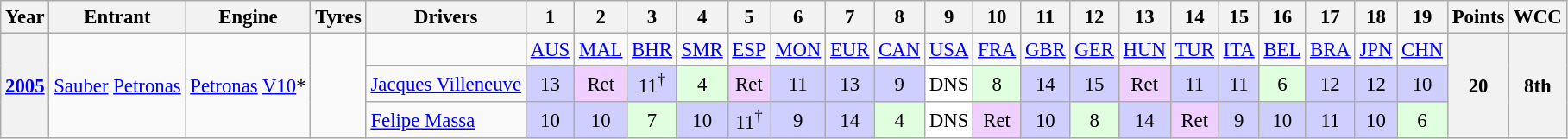<table class="wikitable" style="text-align:center; font-size:95%">
<tr>
<th>Year</th>
<th>Entrant</th>
<th>Engine</th>
<th>Tyres</th>
<th>Drivers</th>
<th>1</th>
<th>2</th>
<th>3</th>
<th>4</th>
<th>5</th>
<th>6</th>
<th>7</th>
<th>8</th>
<th>9</th>
<th>10</th>
<th>11</th>
<th>12</th>
<th>13</th>
<th>14</th>
<th>15</th>
<th>16</th>
<th>17</th>
<th>18</th>
<th>19</th>
<th>Points</th>
<th>WCC</th>
</tr>
<tr>
<th rowspan="3"><a href='#'>2005</a></th>
<td rowspan="3"><a href='#'>Sauber</a> <a href='#'>Petronas</a></td>
<td rowspan="3"><a href='#'>Petronas</a> <a href='#'>V10</a>*</td>
<td rowspan="3"></td>
<td></td>
<td><a href='#'>AUS</a></td>
<td><a href='#'>MAL</a></td>
<td><a href='#'>BHR</a></td>
<td><a href='#'>SMR</a></td>
<td><a href='#'>ESP</a></td>
<td><a href='#'>MON</a></td>
<td><a href='#'>EUR</a></td>
<td><a href='#'>CAN</a></td>
<td><a href='#'>USA</a></td>
<td><a href='#'>FRA</a></td>
<td><a href='#'>GBR</a></td>
<td><a href='#'>GER</a></td>
<td><a href='#'>HUN</a></td>
<td><a href='#'>TUR</a></td>
<td><a href='#'>ITA</a></td>
<td><a href='#'>BEL</a></td>
<td><a href='#'>BRA</a></td>
<td><a href='#'>JPN</a></td>
<td><a href='#'>CHN</a></td>
<th rowspan="3">20</th>
<th rowspan="3">8th</th>
</tr>
<tr>
<td align="left"> <a href='#'>Jacques Villeneuve</a></td>
<td style="background:#CFCFFF;">13</td>
<td style="background:#EFCFFF;">Ret</td>
<td style="background:#CFCFFF;">11<sup>†</sup></td>
<td style="background:#DFFFDF;">4</td>
<td style="background:#EFCFFF;">Ret</td>
<td style="background:#CFCFFF;">11</td>
<td style="background:#CFCFFF;">13</td>
<td style="background:#CFCFFF;">9</td>
<td style="background:#ffffff;">DNS</td>
<td style="background:#DFFFDF;">8</td>
<td style="background:#CFCFFF;">14</td>
<td style="background:#CFCFFF;">15</td>
<td style="background:#EFCFFF;">Ret</td>
<td style="background:#CFCFFF;">11</td>
<td style="background:#CFCFFF;">11</td>
<td style="background:#DFFFDF;">6</td>
<td style="background:#CFCFFF;">12</td>
<td style="background:#CFCFFF;">12</td>
<td style="background:#CFCFFF;">10</td>
</tr>
<tr>
<td align="left"> <a href='#'>Felipe Massa</a></td>
<td style="background:#CFCFFF;">10</td>
<td style="background:#CFCFFF;">10</td>
<td style="background:#DFFFDF;">7</td>
<td style="background:#CFCFFF;">10</td>
<td style="background:#CFCFFF;">11<sup>†</sup></td>
<td style="background:#CFCFFF;">9</td>
<td style="background:#CFCFFF;">14</td>
<td style="background:#DFFFDF;">4</td>
<td style="background:#ffffff;">DNS</td>
<td style="background:#EFCFFF;">Ret</td>
<td style="background:#CFCFFF;">10</td>
<td style="background:#DFFFDF;">8</td>
<td style="background:#CFCFFF;">14</td>
<td style="background:#EFCFFF;">Ret</td>
<td style="background:#CFCFFF;">9</td>
<td style="background:#CFCFFF;">10</td>
<td style="background:#CFCFFF;">11</td>
<td style="background:#CFCFFF;">10</td>
<td style="background:#DFFFDF;">6</td>
</tr>
</table>
